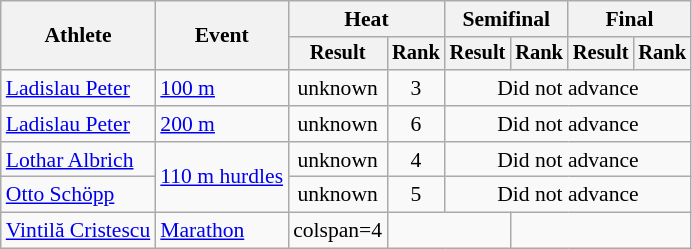<table class=wikitable style="font-size:90%">
<tr>
<th rowspan="2">Athlete</th>
<th rowspan="2">Event</th>
<th colspan="2">Heat</th>
<th colspan="2">Semifinal</th>
<th colspan="2">Final</th>
</tr>
<tr style="font-size:95%">
<th>Result</th>
<th>Rank</th>
<th>Result</th>
<th>Rank</th>
<th>Result</th>
<th>Rank</th>
</tr>
<tr align=center>
<td align=left><a href='#'>Ladislau Peter</a></td>
<td align=left><a href='#'>100 m</a></td>
<td>unknown</td>
<td>3</td>
<td colspan=4>Did not advance</td>
</tr>
<tr align=center>
<td align=left><a href='#'>Ladislau Peter</a></td>
<td align=left><a href='#'>200 m</a></td>
<td>unknown</td>
<td>6</td>
<td colspan=4>Did not advance</td>
</tr>
<tr align=center>
<td align=left><a href='#'>Lothar Albrich</a></td>
<td align=left rowspan=2><a href='#'>110 m hurdles</a></td>
<td>unknown</td>
<td>4</td>
<td colspan=4>Did not advance</td>
</tr>
<tr align=center>
<td align=left><a href='#'>Otto Schöpp</a></td>
<td>unknown</td>
<td>5</td>
<td colspan=4>Did not advance</td>
</tr>
<tr align=center>
<td align=left><a href='#'>Vintilă Cristescu</a></td>
<td align=left><a href='#'>Marathon</a></td>
<td>colspan=4 </td>
<td colspan=2></td>
</tr>
</table>
